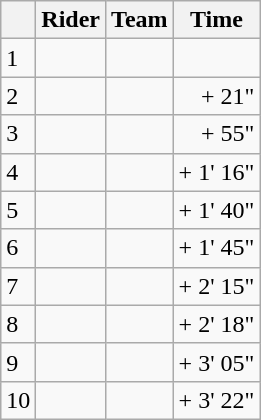<table class="wikitable">
<tr>
<th></th>
<th>Rider</th>
<th>Team</th>
<th>Time</th>
</tr>
<tr>
<td>1</td>
<td>  </td>
<td></td>
<td align="right"></td>
</tr>
<tr>
<td>2</td>
<td></td>
<td></td>
<td align="right">+ 21"</td>
</tr>
<tr>
<td>3</td>
<td></td>
<td></td>
<td align="right">+ 55"</td>
</tr>
<tr>
<td>4</td>
<td> </td>
<td></td>
<td align="right">+ 1' 16"</td>
</tr>
<tr>
<td>5</td>
<td></td>
<td></td>
<td align="right">+ 1' 40"</td>
</tr>
<tr>
<td>6</td>
<td></td>
<td></td>
<td align="right">+ 1' 45"</td>
</tr>
<tr>
<td>7</td>
<td></td>
<td></td>
<td align="right">+ 2' 15"</td>
</tr>
<tr>
<td>8</td>
<td></td>
<td></td>
<td align="right">+ 2' 18"</td>
</tr>
<tr>
<td>9</td>
<td></td>
<td></td>
<td align="right">+ 3' 05"</td>
</tr>
<tr>
<td>10</td>
<td></td>
<td></td>
<td align="right">+ 3' 22"</td>
</tr>
</table>
